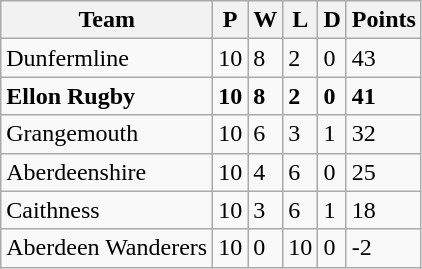<table class="wikitable">
<tr>
<th>Team</th>
<th>P</th>
<th>W</th>
<th>L</th>
<th>D</th>
<th>Points</th>
</tr>
<tr>
<td>Dunfermline</td>
<td>10</td>
<td>8</td>
<td>2</td>
<td>0</td>
<td>43</td>
</tr>
<tr>
<td><strong>Ellon Rugby</strong></td>
<td><strong>10</strong></td>
<td><strong>8</strong></td>
<td><strong>2</strong></td>
<td><strong>0</strong></td>
<td><strong>41</strong></td>
</tr>
<tr>
<td>Grangemouth</td>
<td>10</td>
<td>6</td>
<td>3</td>
<td>1</td>
<td>32</td>
</tr>
<tr>
<td>Aberdeenshire</td>
<td>10</td>
<td>4</td>
<td>6</td>
<td>0</td>
<td>25</td>
</tr>
<tr>
<td>Caithness</td>
<td>10</td>
<td>3</td>
<td>6</td>
<td>1</td>
<td>18</td>
</tr>
<tr>
<td>Aberdeen Wanderers</td>
<td>10</td>
<td>0</td>
<td>10</td>
<td>0</td>
<td>-2</td>
</tr>
</table>
